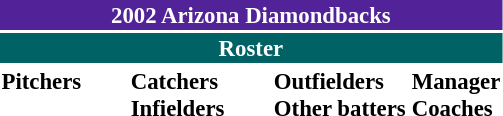<table class="toccolours" style="font-size: 95%;">
<tr>
<th colspan="10" style="background-color: #522398; color: #FFFFFF; text-align: center;">2002 Arizona Diamondbacks</th>
</tr>
<tr>
<td colspan="10" style="background-color: #006265; color: #FFFFFF; text-align: center;"><strong>Roster</strong></td>
</tr>
<tr>
<td valign="top"><strong>Pitchers</strong><br>

















</td>
<td width="25px"></td>
<td valign="top"><strong>Catchers</strong><br>


<strong>Infielders</strong>










</td>
<td width="25px"></td>
<td valign="top"><strong>Outfielders</strong><br>







<strong>Other batters</strong>
</td>
<td valign="top"><strong>Manager</strong><br>
<strong>Coaches</strong>





</td>
</tr>
<tr>
</tr>
</table>
